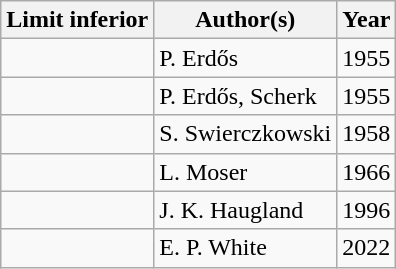<table class="wikitable">
<tr>
<th>Limit inferior</th>
<th>Author(s)</th>
<th>Year</th>
</tr>
<tr>
<td></td>
<td>P. Erdős</td>
<td>1955</td>
</tr>
<tr>
<td></td>
<td>P. Erdős, Scherk</td>
<td>1955</td>
</tr>
<tr>
<td></td>
<td>S. Swierczkowski</td>
<td>1958</td>
</tr>
<tr>
<td></td>
<td>L. Moser</td>
<td>1966</td>
</tr>
<tr>
<td></td>
<td>J. K. Haugland</td>
<td>1996</td>
</tr>
<tr>
<td></td>
<td>E. P. White</td>
<td>2022</td>
</tr>
</table>
